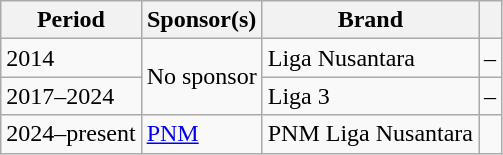<table class="wikitable">
<tr>
<th>Period</th>
<th>Sponsor(s)</th>
<th>Brand</th>
<th></th>
</tr>
<tr>
<td>2014</td>
<td rowspan="2">No sponsor</td>
<td>Liga Nusantara</td>
<td>–</td>
</tr>
<tr>
<td>2017–2024</td>
<td>Liga 3</td>
<td>–</td>
</tr>
<tr>
<td>2024–present</td>
<td><a href='#'>PNM</a></td>
<td>PNM Liga Nusantara</td>
</tr>
</table>
